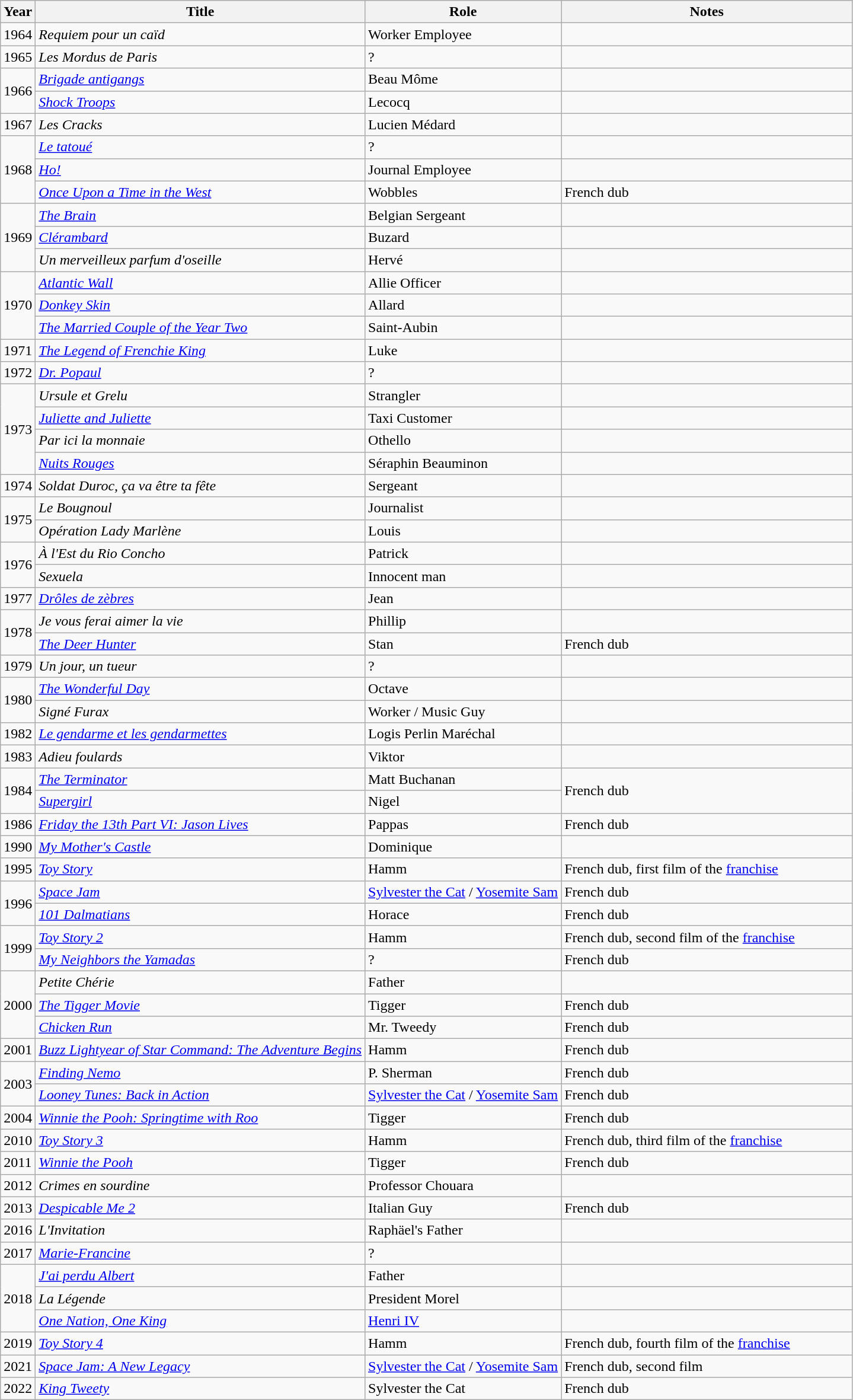<table class="wikitable sortable">
<tr>
<th>Year</th>
<th>Title</th>
<th>Role</th>
<th class="unsortable" style="width:20em;">Notes</th>
</tr>
<tr>
<td>1964</td>
<td><em>Requiem pour un caïd</em></td>
<td>Worker Employee</td>
<td></td>
</tr>
<tr>
<td>1965</td>
<td><em>Les Mordus de Paris</em></td>
<td>?</td>
<td></td>
</tr>
<tr>
<td rowspan="2">1966</td>
<td><em><a href='#'>Brigade antigangs</a></em></td>
<td>Beau Môme</td>
<td></td>
</tr>
<tr>
<td><em><a href='#'>Shock Troops</a></em></td>
<td>Lecocq</td>
<td></td>
</tr>
<tr>
<td>1967</td>
<td><em>Les Cracks</em></td>
<td>Lucien Médard</td>
<td></td>
</tr>
<tr>
<td rowspan="3">1968</td>
<td><em><a href='#'>Le tatoué</a></em></td>
<td>?</td>
<td></td>
</tr>
<tr>
<td><em><a href='#'>Ho!</a></em></td>
<td>Journal Employee</td>
<td></td>
</tr>
<tr>
<td><em><a href='#'>Once Upon a Time in the West</a></em></td>
<td>Wobbles</td>
<td>French dub</td>
</tr>
<tr>
<td rowspan="3">1969</td>
<td><em><a href='#'>The Brain</a></em></td>
<td>Belgian Sergeant</td>
<td></td>
</tr>
<tr>
<td><em><a href='#'>Clérambard</a></em></td>
<td>Buzard</td>
<td></td>
</tr>
<tr>
<td><em>Un merveilleux parfum d'oseille</em></td>
<td>Hervé</td>
<td></td>
</tr>
<tr>
<td rowspan="3">1970</td>
<td><em><a href='#'>Atlantic Wall</a></em></td>
<td>Allie Officer</td>
<td></td>
</tr>
<tr>
<td><em><a href='#'>Donkey Skin</a></em></td>
<td>Allard</td>
<td></td>
</tr>
<tr>
<td><em><a href='#'>The Married Couple of the Year Two</a></em></td>
<td>Saint-Aubin</td>
<td></td>
</tr>
<tr>
<td>1971</td>
<td><em><a href='#'>The Legend of Frenchie King</a></em></td>
<td>Luke</td>
<td></td>
</tr>
<tr>
<td>1972</td>
<td><em><a href='#'>Dr. Popaul</a></em></td>
<td>?</td>
<td></td>
</tr>
<tr>
<td rowspan="4">1973</td>
<td><em>Ursule et Grelu</em></td>
<td>Strangler</td>
<td></td>
</tr>
<tr>
<td><em><a href='#'>Juliette and Juliette</a></em></td>
<td>Taxi Customer</td>
<td></td>
</tr>
<tr>
<td><em>Par ici la monnaie</em></td>
<td>Othello</td>
<td></td>
</tr>
<tr>
<td><em><a href='#'>Nuits Rouges</a></em></td>
<td>Séraphin Beauminon</td>
<td></td>
</tr>
<tr>
<td>1974</td>
<td><em>Soldat Duroc, ça va être ta fête</em></td>
<td>Sergeant</td>
<td></td>
</tr>
<tr>
<td rowspan="2">1975</td>
<td><em>Le Bougnoul</em></td>
<td>Journalist</td>
<td></td>
</tr>
<tr>
<td><em>Opération Lady Marlène</em></td>
<td>Louis</td>
<td></td>
</tr>
<tr>
<td rowspan="2">1976</td>
<td><em>À l'Est du Rio Concho</em></td>
<td>Patrick</td>
<td></td>
</tr>
<tr>
<td><em>Sexuela</em></td>
<td>Innocent man</td>
<td></td>
</tr>
<tr>
<td>1977</td>
<td><em><a href='#'>Drôles de zèbres</a></em></td>
<td>Jean</td>
<td></td>
</tr>
<tr>
<td rowspan="2">1978</td>
<td><em>Je vous ferai aimer la vie</em></td>
<td>Phillip</td>
<td></td>
</tr>
<tr>
<td><em><a href='#'>The Deer Hunter</a></em></td>
<td>Stan</td>
<td>French dub</td>
</tr>
<tr>
<td>1979</td>
<td><em>Un jour, un tueur</em></td>
<td>?</td>
<td></td>
</tr>
<tr>
<td rowspan="2">1980</td>
<td><em><a href='#'>The Wonderful Day</a></em></td>
<td>Octave</td>
<td></td>
</tr>
<tr>
<td><em>Signé Furax</em></td>
<td>Worker / Music Guy</td>
<td></td>
</tr>
<tr>
<td>1982</td>
<td><em><a href='#'>Le gendarme et les gendarmettes</a></em></td>
<td>Logis Perlin Maréchal</td>
<td></td>
</tr>
<tr>
<td>1983</td>
<td><em>Adieu foulards</em></td>
<td>Viktor</td>
<td></td>
</tr>
<tr>
<td rowspan="2">1984</td>
<td><em><a href='#'>The Terminator</a></em></td>
<td>Matt Buchanan</td>
<td rowspan="2">French dub</td>
</tr>
<tr>
<td><em><a href='#'>Supergirl</a></em></td>
<td>Nigel</td>
</tr>
<tr>
<td>1986</td>
<td><em><a href='#'>Friday the 13th Part VI: Jason Lives</a></em></td>
<td>Pappas</td>
<td>French dub</td>
</tr>
<tr>
<td>1990</td>
<td><em><a href='#'>My Mother's Castle</a></em></td>
<td>Dominique</td>
<td></td>
</tr>
<tr>
<td>1995</td>
<td><em><a href='#'>Toy Story</a></em></td>
<td>Hamm</td>
<td>French dub, first film of the <a href='#'>franchise</a></td>
</tr>
<tr>
<td rowspan="2">1996</td>
<td><em><a href='#'>Space Jam</a></em></td>
<td><a href='#'>Sylvester the Cat</a> / <a href='#'>Yosemite Sam</a></td>
<td>French dub</td>
</tr>
<tr>
<td><em><a href='#'>101 Dalmatians</a></em></td>
<td>Horace</td>
<td>French dub</td>
</tr>
<tr>
<td rowspan="2">1999</td>
<td><em><a href='#'>Toy Story 2</a></em></td>
<td>Hamm</td>
<td>French dub, second film of the <a href='#'>franchise</a></td>
</tr>
<tr>
<td><em><a href='#'>My Neighbors the Yamadas</a></em></td>
<td>?</td>
<td>French dub</td>
</tr>
<tr>
<td rowspan="3">2000</td>
<td><em>Petite Chérie</em></td>
<td>Father</td>
<td></td>
</tr>
<tr>
<td><em><a href='#'>The Tigger Movie</a></em></td>
<td>Tigger</td>
<td>French dub</td>
</tr>
<tr>
<td><em><a href='#'>Chicken Run</a></em></td>
<td>Mr. Tweedy</td>
<td>French dub</td>
</tr>
<tr>
<td>2001</td>
<td><em><a href='#'>Buzz Lightyear of Star Command: The Adventure Begins</a></em></td>
<td>Hamm</td>
<td>French dub</td>
</tr>
<tr>
<td rowspan="2">2003</td>
<td><em><a href='#'>Finding Nemo</a></em></td>
<td>P. Sherman</td>
<td>French dub</td>
</tr>
<tr>
<td><em><a href='#'>Looney Tunes: Back in Action</a></em></td>
<td><a href='#'>Sylvester the Cat</a> / <a href='#'>Yosemite Sam</a></td>
<td>French dub</td>
</tr>
<tr>
<td>2004</td>
<td><em><a href='#'>Winnie the Pooh: Springtime with Roo</a></em></td>
<td>Tigger</td>
<td>French dub</td>
</tr>
<tr>
<td>2010</td>
<td><em><a href='#'>Toy Story 3</a></em></td>
<td>Hamm</td>
<td>French dub, third film of the <a href='#'>franchise</a></td>
</tr>
<tr>
<td>2011</td>
<td><em><a href='#'>Winnie the Pooh</a></em></td>
<td>Tigger</td>
<td>French dub</td>
</tr>
<tr>
<td>2012</td>
<td><em>Crimes en sourdine</em></td>
<td>Professor Chouara</td>
<td></td>
</tr>
<tr>
<td>2013</td>
<td><em><a href='#'>Despicable Me 2</a></em></td>
<td>Italian Guy</td>
<td>French dub</td>
</tr>
<tr>
<td>2016</td>
<td><em>L'Invitation</em></td>
<td>Raphäel's Father</td>
<td></td>
</tr>
<tr>
<td>2017</td>
<td><em><a href='#'>Marie-Francine</a></em></td>
<td>?</td>
<td></td>
</tr>
<tr>
<td rowspan="3">2018</td>
<td><em><a href='#'>J'ai perdu Albert</a></em></td>
<td>Father</td>
<td></td>
</tr>
<tr>
<td><em>La Légende</em></td>
<td>President Morel</td>
<td></td>
</tr>
<tr>
<td><em><a href='#'>One Nation, One King</a></em></td>
<td><a href='#'>Henri IV</a></td>
<td></td>
</tr>
<tr>
<td>2019</td>
<td><em><a href='#'>Toy Story 4</a></em></td>
<td>Hamm</td>
<td>French dub, fourth film of the <a href='#'>franchise</a></td>
</tr>
<tr>
<td>2021</td>
<td><em><a href='#'>Space Jam: A New Legacy</a></em></td>
<td><a href='#'>Sylvester the Cat</a> / <a href='#'>Yosemite Sam</a></td>
<td>French dub, second film</td>
</tr>
<tr>
<td>2022</td>
<td><em><a href='#'>King Tweety</a></em></td>
<td>Sylvester the Cat</td>
<td>French dub</td>
</tr>
</table>
